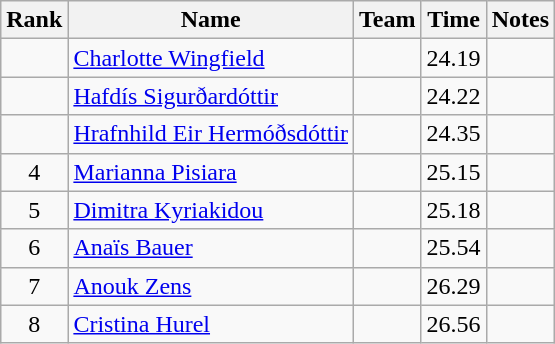<table class="wikitable sortable" style="text-align:center">
<tr>
<th>Rank</th>
<th>Name</th>
<th>Team</th>
<th>Time</th>
<th>Notes</th>
</tr>
<tr>
<td></td>
<td align="left"><a href='#'>Charlotte Wingfield</a></td>
<td align=left></td>
<td>24.19</td>
<td></td>
</tr>
<tr>
<td></td>
<td align="left"><a href='#'>Hafdís Sigurðardóttir</a></td>
<td align=left></td>
<td>24.22</td>
<td></td>
</tr>
<tr>
<td></td>
<td align="left"><a href='#'>Hrafnhild Eir Hermóðsdóttir</a></td>
<td align=left></td>
<td>24.35</td>
<td></td>
</tr>
<tr>
<td>4</td>
<td align="left"><a href='#'>Marianna Pisiara</a></td>
<td align=left></td>
<td>25.15</td>
<td></td>
</tr>
<tr>
<td>5</td>
<td align="left"><a href='#'>Dimitra Kyriakidou</a></td>
<td align=left></td>
<td>25.18</td>
<td></td>
</tr>
<tr>
<td>6</td>
<td align="left"><a href='#'>Anaïs Bauer</a></td>
<td align=left></td>
<td>25.54</td>
<td></td>
</tr>
<tr>
<td>7</td>
<td align="left"><a href='#'>Anouk Zens</a></td>
<td align=left></td>
<td>26.29</td>
<td></td>
</tr>
<tr>
<td>8</td>
<td align="left"><a href='#'>Cristina Hurel</a></td>
<td align=left></td>
<td>26.56</td>
<td></td>
</tr>
</table>
